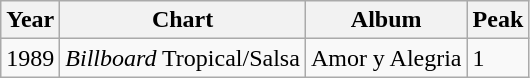<table class="wikitable">
<tr>
<th>Year</th>
<th>Chart</th>
<th>Album</th>
<th>Peak</th>
</tr>
<tr>
<td>1989</td>
<td><em>Billboard</em> Tropical/Salsa</td>
<td>Amor y Alegria</td>
<td>1</td>
</tr>
</table>
